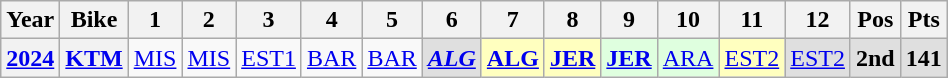<table class="wikitable" style="text-align:center;">
<tr>
<th>Year</th>
<th>Bike</th>
<th>1</th>
<th>2</th>
<th>3</th>
<th>4</th>
<th>5</th>
<th>6</th>
<th>7</th>
<th>8</th>
<th>9</th>
<th>10</th>
<th>11</th>
<th>12</th>
<th>Pos</th>
<th>Pts</th>
</tr>
<tr>
<th><a href='#'>2024</a></th>
<th><a href='#'>KTM</a></th>
<td><a href='#'>MIS</a></td>
<td><a href='#'>MIS</a></td>
<td><a href='#'>EST1</a></td>
<td><a href='#'>BAR</a></td>
<td><a href='#'>BAR</a></td>
<td style="background:#dfdfdf;"><strong><em><a href='#'>ALG</a></em></strong><br></td>
<td style="background:#ffffbf;"><strong><a href='#'>ALG</a></strong><br></td>
<td style="background:#ffffbf;"><strong><a href='#'>JER</a></strong><br></td>
<td style="background:#dfffdf;"><strong><a href='#'>JER</a></strong><br></td>
<td style="background:#dfffdf;"><a href='#'>ARA</a><br></td>
<td style="background:#ffffbf;"><a href='#'>EST2</a><br></td>
<td style="background:#dfdfdf;"><a href='#'>EST2</a><br></td>
<th style="background:#dfdfdf;">2nd</th>
<th style="background:#dfdfdf;">141</th>
</tr>
</table>
